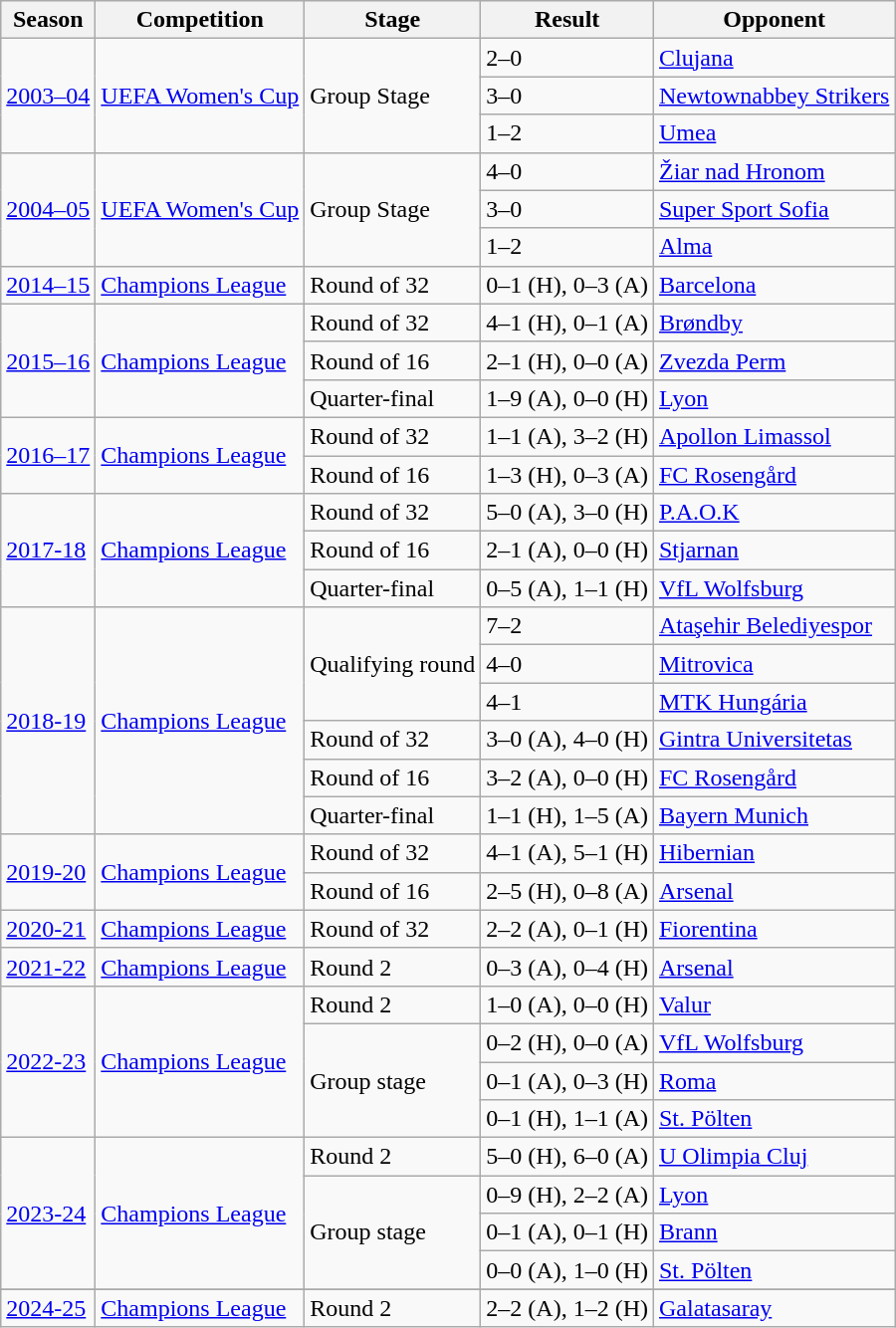<table class="wikitable">
<tr>
<th>Season</th>
<th>Competition</th>
<th>Stage</th>
<th>Result</th>
<th>Opponent</th>
</tr>
<tr>
<td rowspan=3><a href='#'>2003–04</a></td>
<td rowspan=3><a href='#'>UEFA Women's Cup</a></td>
<td rowspan=3>Group Stage</td>
<td>2–0</td>
<td> <a href='#'>Clujana</a></td>
</tr>
<tr>
<td>3–0</td>
<td> <a href='#'>Newtownabbey Strikers</a></td>
</tr>
<tr>
<td>1–2</td>
<td> <a href='#'>Umea</a></td>
</tr>
<tr>
<td rowspan=3><a href='#'>2004–05</a></td>
<td rowspan=3><a href='#'>UEFA Women's Cup</a></td>
<td rowspan=3>Group Stage</td>
<td>4–0</td>
<td> <a href='#'>Žiar nad Hronom</a></td>
</tr>
<tr>
<td>3–0</td>
<td> <a href='#'>Super Sport Sofia</a></td>
</tr>
<tr>
<td>1–2</td>
<td> <a href='#'>Alma</a></td>
</tr>
<tr>
<td><a href='#'>2014–15</a></td>
<td><a href='#'>Champions League</a></td>
<td>Round of 32</td>
<td>0–1 (H), 0–3 (A)</td>
<td> <a href='#'>Barcelona</a></td>
</tr>
<tr>
<td rowspan=3><a href='#'>2015–16</a></td>
<td rowspan=3><a href='#'>Champions League</a></td>
<td>Round of 32</td>
<td>4–1 (H), 0–1 (A)</td>
<td> <a href='#'>Brøndby</a></td>
</tr>
<tr>
<td>Round of 16</td>
<td>2–1 (H), 0–0 (A)</td>
<td> <a href='#'>Zvezda Perm</a></td>
</tr>
<tr>
<td>Quarter-final</td>
<td>1–9 (A), 0–0 (H)</td>
<td> <a href='#'>Lyon</a></td>
</tr>
<tr>
<td rowspan=2><a href='#'>2016–17</a></td>
<td rowspan=2><a href='#'>Champions League</a></td>
<td>Round of 32</td>
<td>1–1 (A), 3–2 (H)</td>
<td> <a href='#'>Apollon Limassol</a></td>
</tr>
<tr>
<td>Round of 16</td>
<td>1–3 (H), 0–3 (A)</td>
<td> <a href='#'>FC Rosengård</a></td>
</tr>
<tr>
<td rowspan=3><a href='#'>2017-18</a></td>
<td rowspan=3><a href='#'>Champions League</a></td>
<td>Round of 32</td>
<td>5–0 (A), 3–0 (H)</td>
<td> <a href='#'>P.A.O.K</a></td>
</tr>
<tr>
<td>Round of 16</td>
<td>2–1 (A), 0–0 (H)</td>
<td> <a href='#'>Stjarnan</a></td>
</tr>
<tr>
<td>Quarter-final</td>
<td>0–5 (A), 1–1 (H)</td>
<td> <a href='#'>VfL Wolfsburg</a></td>
</tr>
<tr>
<td rowspan=6><a href='#'>2018-19</a></td>
<td rowspan=6><a href='#'>Champions League</a></td>
<td rowspan=3>Qualifying round</td>
<td>7–2</td>
<td> <a href='#'>Ataşehir Belediyespor</a></td>
</tr>
<tr>
<td>4–0</td>
<td> <a href='#'>Mitrovica</a></td>
</tr>
<tr>
<td>4–1</td>
<td> <a href='#'>MTK Hungária</a></td>
</tr>
<tr>
<td>Round of 32</td>
<td>3–0 (A), 4–0 (H)</td>
<td> <a href='#'>Gintra Universitetas</a></td>
</tr>
<tr>
<td>Round of 16</td>
<td>3–2 (A), 0–0 (H)</td>
<td> <a href='#'>FC Rosengård</a></td>
</tr>
<tr>
<td>Quarter-final</td>
<td>1–1 (H), 1–5 (A)</td>
<td> <a href='#'>Bayern Munich</a></td>
</tr>
<tr>
<td rowspan=2><a href='#'>2019-20</a></td>
<td rowspan=2><a href='#'>Champions League</a></td>
<td>Round of 32</td>
<td>4–1 (A), 5–1 (H)</td>
<td> <a href='#'>Hibernian</a></td>
</tr>
<tr>
<td>Round of 16</td>
<td>2–5 (H), 0–8 (A)</td>
<td> <a href='#'>Arsenal</a></td>
</tr>
<tr>
<td rowspan=1><a href='#'>2020-21</a></td>
<td rowspan=1><a href='#'>Champions League</a></td>
<td>Round of 32</td>
<td>2–2 (A), 0–1 (H)</td>
<td> <a href='#'>Fiorentina</a></td>
</tr>
<tr>
<td rowspan="1"><a href='#'>2021-22</a></td>
<td rowspan="1"><a href='#'>Champions League</a></td>
<td>Round 2</td>
<td>0–3 (A), 0–4 (H)</td>
<td> <a href='#'>Arsenal</a></td>
</tr>
<tr>
<td rowspan="4"><a href='#'>2022-23</a></td>
<td rowspan="4"><a href='#'>Champions League</a></td>
<td>Round 2</td>
<td>1–0 (A), 0–0 (H)</td>
<td> <a href='#'>Valur</a></td>
</tr>
<tr>
<td rowspan="3">Group stage</td>
<td>0–2 (H), 0–0 (A)</td>
<td> <a href='#'>VfL Wolfsburg</a></td>
</tr>
<tr>
<td>0–1 (A), 0–3 (H)</td>
<td> <a href='#'>Roma</a></td>
</tr>
<tr>
<td>0–1 (H), 1–1 (A)</td>
<td> <a href='#'>St. Pölten</a></td>
</tr>
<tr>
<td rowspan="4"><a href='#'>2023-24</a></td>
<td rowspan="4"><a href='#'>Champions League</a></td>
<td>Round 2</td>
<td>5–0 (H), 6–0 (A)</td>
<td> <a href='#'>U Olimpia Cluj</a></td>
</tr>
<tr>
<td rowspan="3">Group stage</td>
<td>0–9 (H), 2–2 (A)</td>
<td> <a href='#'>Lyon</a></td>
</tr>
<tr>
<td>0–1 (A), 0–1 (H)</td>
<td> <a href='#'>Brann</a></td>
</tr>
<tr>
<td>0–0 (A), 1–0 (H)</td>
<td> <a href='#'>St. Pölten</a></td>
</tr>
<tr>
</tr>
<tr>
<td><a href='#'>2024-25</a></td>
<td><a href='#'>Champions League</a></td>
<td>Round 2</td>
<td>2–2 (A), 1–2 (H)</td>
<td> <a href='#'>Galatasaray</a></td>
</tr>
</table>
